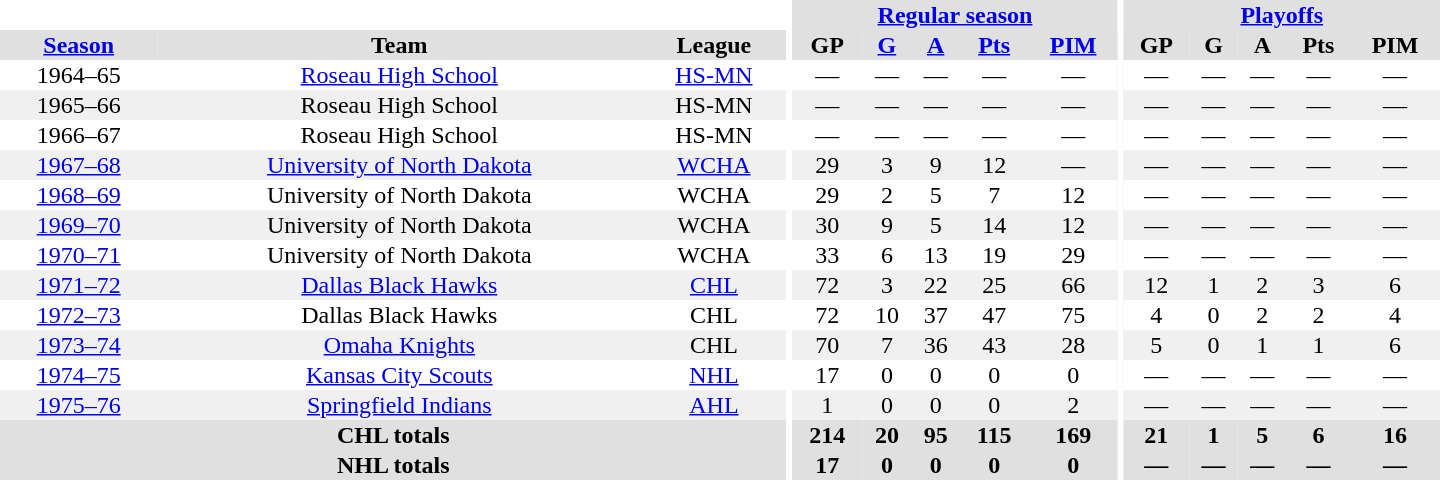<table border="0" cellpadding="1" cellspacing="0" style="text-align:center; width:60em">
<tr bgcolor="#e0e0e0">
<th colspan="3" bgcolor="#ffffff"></th>
<th rowspan="100" bgcolor="#ffffff"></th>
<th colspan="5"><a href='#'>Regular season</a></th>
<th rowspan="100" bgcolor="#ffffff"></th>
<th colspan="5"><a href='#'>Playoffs</a></th>
</tr>
<tr bgcolor="#e0e0e0">
<th><a href='#'>Season</a></th>
<th>Team</th>
<th>League</th>
<th>GP</th>
<th><a href='#'>G</a></th>
<th><a href='#'>A</a></th>
<th><a href='#'>Pts</a></th>
<th><a href='#'>PIM</a></th>
<th>GP</th>
<th>G</th>
<th>A</th>
<th>Pts</th>
<th>PIM</th>
</tr>
<tr>
<td>1964–65</td>
<td><a href='#'>Roseau High School</a></td>
<td><a href='#'>HS-MN</a></td>
<td>—</td>
<td>—</td>
<td>—</td>
<td>—</td>
<td>—</td>
<td>—</td>
<td>—</td>
<td>—</td>
<td>—</td>
<td>—</td>
</tr>
<tr bgcolor="#f0f0f0">
<td>1965–66</td>
<td>Roseau High School</td>
<td>HS-MN</td>
<td>—</td>
<td>—</td>
<td>—</td>
<td>—</td>
<td>—</td>
<td>—</td>
<td>—</td>
<td>—</td>
<td>—</td>
<td>—</td>
</tr>
<tr>
<td>1966–67</td>
<td>Roseau High School</td>
<td>HS-MN</td>
<td>—</td>
<td>—</td>
<td>—</td>
<td>—</td>
<td>—</td>
<td>—</td>
<td>—</td>
<td>—</td>
<td>—</td>
<td>—</td>
</tr>
<tr bgcolor="#f0f0f0">
<td><a href='#'>1967–68</a></td>
<td><a href='#'>University of North Dakota</a></td>
<td><a href='#'>WCHA</a></td>
<td>29</td>
<td>3</td>
<td>9</td>
<td>12</td>
<td>—</td>
<td>—</td>
<td>—</td>
<td>—</td>
<td>—</td>
<td>—</td>
</tr>
<tr>
<td><a href='#'>1968–69</a></td>
<td>University of North Dakota</td>
<td>WCHA</td>
<td>29</td>
<td>2</td>
<td>5</td>
<td>7</td>
<td>12</td>
<td>—</td>
<td>—</td>
<td>—</td>
<td>—</td>
<td>—</td>
</tr>
<tr bgcolor="#f0f0f0">
<td><a href='#'>1969–70</a></td>
<td>University of North Dakota</td>
<td>WCHA</td>
<td>30</td>
<td>9</td>
<td>5</td>
<td>14</td>
<td>12</td>
<td>—</td>
<td>—</td>
<td>—</td>
<td>—</td>
<td>—</td>
</tr>
<tr>
<td><a href='#'>1970–71</a></td>
<td>University of North Dakota</td>
<td>WCHA</td>
<td>33</td>
<td>6</td>
<td>13</td>
<td>19</td>
<td>29</td>
<td>—</td>
<td>—</td>
<td>—</td>
<td>—</td>
<td>—</td>
</tr>
<tr bgcolor="#f0f0f0">
<td><a href='#'>1971–72</a></td>
<td><a href='#'>Dallas Black Hawks</a></td>
<td><a href='#'>CHL</a></td>
<td>72</td>
<td>3</td>
<td>22</td>
<td>25</td>
<td>66</td>
<td>12</td>
<td>1</td>
<td>2</td>
<td>3</td>
<td>6</td>
</tr>
<tr>
<td><a href='#'>1972–73</a></td>
<td>Dallas Black Hawks</td>
<td>CHL</td>
<td>72</td>
<td>10</td>
<td>37</td>
<td>47</td>
<td>75</td>
<td>4</td>
<td>0</td>
<td>2</td>
<td>2</td>
<td>4</td>
</tr>
<tr bgcolor="#f0f0f0">
<td><a href='#'>1973–74</a></td>
<td><a href='#'>Omaha Knights</a></td>
<td>CHL</td>
<td>70</td>
<td>7</td>
<td>36</td>
<td>43</td>
<td>28</td>
<td>5</td>
<td>0</td>
<td>1</td>
<td>1</td>
<td>6</td>
</tr>
<tr>
<td><a href='#'>1974–75</a></td>
<td><a href='#'>Kansas City Scouts</a></td>
<td><a href='#'>NHL</a></td>
<td>17</td>
<td>0</td>
<td>0</td>
<td>0</td>
<td>0</td>
<td>—</td>
<td>—</td>
<td>—</td>
<td>—</td>
<td>—</td>
</tr>
<tr bgcolor="#f0f0f0">
<td><a href='#'>1975–76</a></td>
<td><a href='#'>Springfield Indians</a></td>
<td><a href='#'>AHL</a></td>
<td>1</td>
<td>0</td>
<td>0</td>
<td>0</td>
<td>2</td>
<td>—</td>
<td>—</td>
<td>—</td>
<td>—</td>
<td>—</td>
</tr>
<tr bgcolor="#e0e0e0">
<th colspan="3">CHL totals</th>
<th>214</th>
<th>20</th>
<th>95</th>
<th>115</th>
<th>169</th>
<th>21</th>
<th>1</th>
<th>5</th>
<th>6</th>
<th>16</th>
</tr>
<tr bgcolor="#e0e0e0">
<th colspan="3">NHL totals</th>
<th>17</th>
<th>0</th>
<th>0</th>
<th>0</th>
<th>0</th>
<th>—</th>
<th>—</th>
<th>—</th>
<th>—</th>
<th>—</th>
</tr>
</table>
